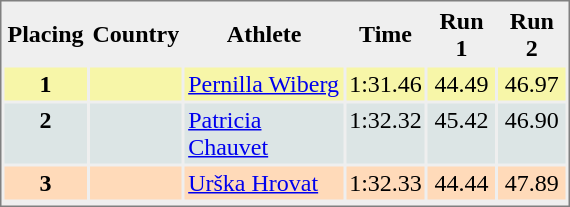<table style="border-style:solid;border-width:1px;border-color:#808080;background-color:#EFEFEF" cellspacing="2" cellpadding="2" width="380px">
<tr bgcolor="#EFEFEF">
<th>Placing</th>
<th>Country</th>
<th>Athlete</th>
<th>Time</th>
<th>Run 1</th>
<th>Run 2</th>
</tr>
<tr align="center" valign="top" bgcolor="#F7F6A8">
<th>1</th>
<td></td>
<td align="left"><a href='#'>Pernilla Wiberg</a></td>
<td align="left">1:31.46</td>
<td>44.49</td>
<td>46.97</td>
</tr>
<tr align="center" valign="top" bgcolor="#DCE5E5">
<th>2</th>
<td></td>
<td align="left"><a href='#'>Patricia Chauvet</a></td>
<td align="left">1:32.32</td>
<td>45.42</td>
<td>46.90</td>
</tr>
<tr align="center" valign="top" bgcolor="#FFDAB9">
<th>3</th>
<td></td>
<td align="left"><a href='#'>Urška Hrovat</a></td>
<td align="left">1:32.33</td>
<td>44.44</td>
<td>47.89</td>
</tr>
<tr align="center" valign="top" bgcolor="#FFFFFF">
</tr>
</table>
